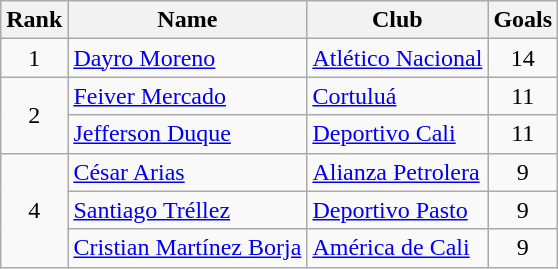<table class="wikitable" border="1">
<tr>
<th>Rank</th>
<th>Name</th>
<th>Club</th>
<th>Goals</th>
</tr>
<tr>
<td align=center>1</td>
<td> <a href='#'>Dayro Moreno</a></td>
<td><a href='#'>Atlético Nacional</a></td>
<td align=center>14</td>
</tr>
<tr>
<td rowspan=2 align=center>2</td>
<td> <a href='#'>Feiver Mercado</a></td>
<td><a href='#'>Cortuluá</a></td>
<td align=center>11</td>
</tr>
<tr>
<td> <a href='#'>Jefferson Duque</a></td>
<td><a href='#'>Deportivo Cali</a></td>
<td align=center>11</td>
</tr>
<tr>
<td rowspan=3 align=center>4</td>
<td> <a href='#'>César Arias</a></td>
<td><a href='#'>Alianza Petrolera</a></td>
<td align=center>9</td>
</tr>
<tr>
<td> <a href='#'>Santiago Tréllez</a></td>
<td><a href='#'>Deportivo Pasto</a></td>
<td align=center>9</td>
</tr>
<tr>
<td> <a href='#'>Cristian Martínez Borja</a></td>
<td><a href='#'>América de Cali</a></td>
<td align=center>9</td>
</tr>
</table>
